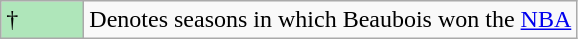<table class="wikitable">
<tr>
<td style="background:#AFE6BA; width:3em;">†</td>
<td>Denotes seasons in which Beaubois won the <a href='#'>NBA</a></td>
</tr>
</table>
